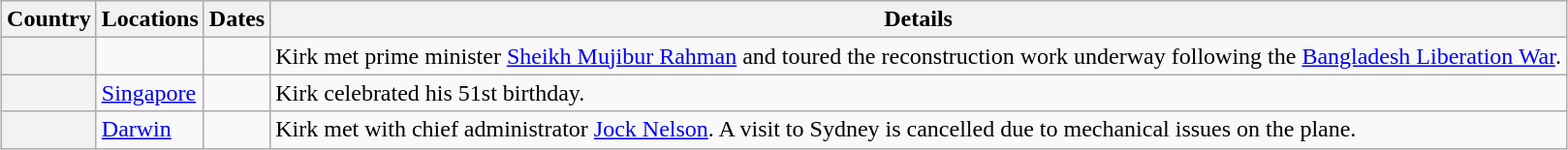<table class="wikitable sortable" border="1" style="margin: 1em auto 1em auto">
<tr>
<th>Country</th>
<th>Locations</th>
<th>Dates</th>
<th class="unsortable">Details</th>
</tr>
<tr>
<th scope="row"></th>
<td></td>
<td></td>
<td>Kirk met prime minister <a href='#'>Sheikh Mujibur Rahman</a> and toured the reconstruction work underway following the <a href='#'>Bangladesh Liberation War</a>.</td>
</tr>
<tr>
<th scope="row"></th>
<td><a href='#'>Singapore</a></td>
<td></td>
<td>Kirk celebrated his 51st birthday.</td>
</tr>
<tr>
<th scope="row"></th>
<td><a href='#'>Darwin</a></td>
<td></td>
<td>Kirk met with chief administrator <a href='#'>Jock Nelson</a>. A visit to Sydney is cancelled due to mechanical issues on the plane.</td>
</tr>
</table>
